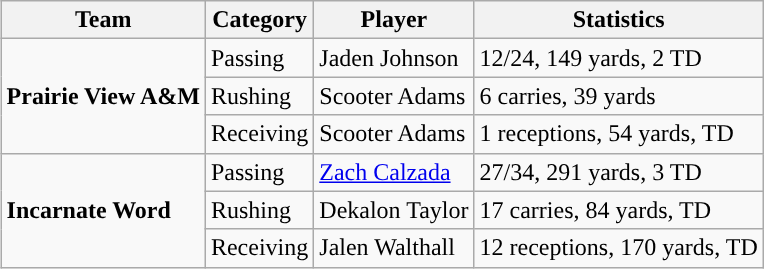<table class="wikitable" style="float: right;">
<tr>
<th>Team</th>
<th>Category</th>
<th>Player</th>
<th>Statistics</th>
</tr>
<tr>
<td rowspan=3><strong>Prairie View A&M</strong></td>
<td>Passing</td>
<td>Jaden Johnson</td>
<td>12/24, 149 yards, 2 TD</td>
</tr>
<tr>
<td>Rushing</td>
<td>Scooter Adams</td>
<td>6 carries, 39 yards</td>
</tr>
<tr>
<td>Receiving</td>
<td>Scooter Adams</td>
<td>1 receptions, 54 yards, TD</td>
</tr>
<tr>
<td rowspan=3><strong>Incarnate Word</strong></td>
<td>Passing</td>
<td><a href='#'>Zach Calzada</a></td>
<td>27/34, 291 yards, 3 TD</td>
</tr>
<tr>
<td>Rushing</td>
<td>Dekalon Taylor</td>
<td>17 carries, 84 yards, TD</td>
</tr>
<tr>
<td>Receiving</td>
<td>Jalen Walthall</td>
<td>12 receptions, 170 yards, TD</td>
</tr>
</table>
